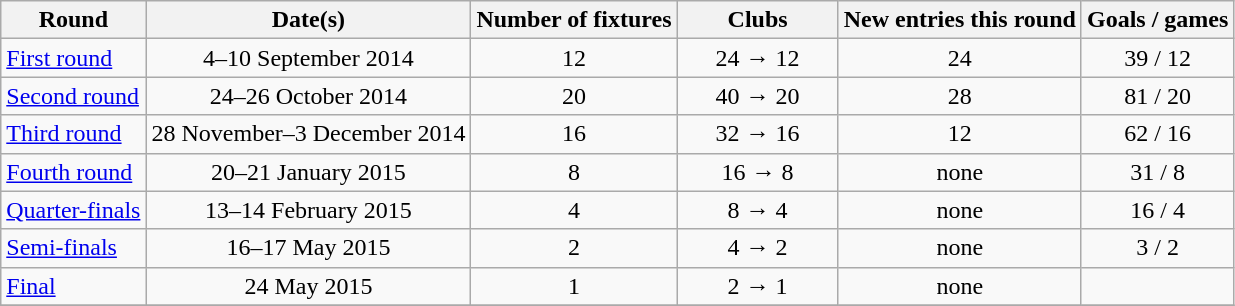<table class="wikitable" style="text-align:center">
<tr>
<th>Round</th>
<th>Date(s)</th>
<th>Number of fixtures</th>
<th width=100>Clubs</th>
<th>New entries this round</th>
<th>Goals / games</th>
</tr>
<tr>
<td style="text-align:left;"><a href='#'>First round</a></td>
<td>4–10 September 2014</td>
<td>12</td>
<td>24 → 12</td>
<td>24</td>
<td>39 / 12</td>
</tr>
<tr>
<td style="text-align:left;"><a href='#'>Second round</a></td>
<td>24–26 October 2014</td>
<td>20</td>
<td>40 → 20</td>
<td>28</td>
<td>81 / 20</td>
</tr>
<tr>
<td style="text-align:left;"><a href='#'>Third round</a></td>
<td>28 November–3 December 2014</td>
<td>16</td>
<td>32 → 16</td>
<td>12</td>
<td>62 / 16</td>
</tr>
<tr>
<td style="text-align:left;"><a href='#'>Fourth round</a></td>
<td>20–21 January 2015</td>
<td>8</td>
<td>16 → 8</td>
<td>none</td>
<td>31 / 8</td>
</tr>
<tr>
<td style="text-align:left;"><a href='#'>Quarter-finals</a></td>
<td>13–14 February 2015</td>
<td>4</td>
<td>8 → 4</td>
<td>none</td>
<td>16 / 4</td>
</tr>
<tr>
<td style="text-align:left;"><a href='#'>Semi-finals</a></td>
<td>16–17 May 2015</td>
<td>2</td>
<td>4 → 2</td>
<td>none</td>
<td>3 / 2</td>
</tr>
<tr>
<td style="text-align:left;"><a href='#'>Final</a></td>
<td>24 May 2015</td>
<td>1</td>
<td>2 → 1</td>
<td>none</td>
<td></td>
</tr>
<tr>
</tr>
</table>
